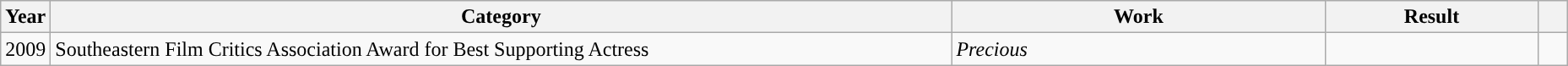<table class="wikitable">
<tr>
<th scope="col" style="width:1em;">Year</th>
<th scope="col" style="width:44em;">Category</th>
<th scope="col" style="width:18em;">Work</th>
<th scope="col" style="width:10em;">Result</th>
<th class="unsortable" style="width:1em;"></th>
</tr>
<tr>
<td>2009</td>
<td>Southeastern Film Critics Association Award for Best Supporting Actress</td>
<td><em>Precious</em></td>
<td></td>
<td></td>
</tr>
</table>
